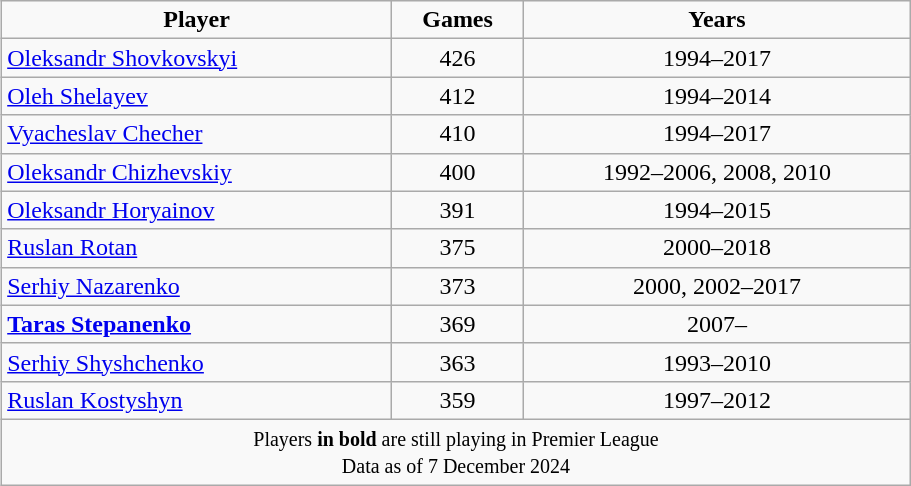<table class="wikitable" style="text-align:center;margin-left:1em;float:right;width:48%;">
<tr>
<td align="center"><strong>Player</strong></td>
<td align="center"><strong>Games</strong></td>
<td align="center"><strong>Years</strong></td>
</tr>
<tr>
<td style="text-align:left;"> <a href='#'>Oleksandr Shovkovskyi</a></td>
<td align="center">426</td>
<td align="center">1994–2017</td>
</tr>
<tr>
<td style="text-align:left;"> <a href='#'>Oleh Shelayev</a></td>
<td align="center">412</td>
<td align="center">1994–2014</td>
</tr>
<tr>
<td style="text-align:left;"> <a href='#'>Vyacheslav Checher</a></td>
<td align="center">410</td>
<td align="center">1994–2017</td>
</tr>
<tr>
<td style="text-align:left;"> <a href='#'>Oleksandr Chizhevskiy</a></td>
<td align="center">400</td>
<td align="center">1992–2006, 2008, 2010</td>
</tr>
<tr>
<td style="text-align:left;"> <a href='#'>Oleksandr Horyainov</a></td>
<td align="center">391</td>
<td align="center">1994–2015</td>
</tr>
<tr>
<td style="text-align:left;"> <a href='#'>Ruslan Rotan</a></td>
<td align="center">375</td>
<td align="center">2000–2018</td>
</tr>
<tr>
<td style="text-align:left;"> <a href='#'>Serhiy Nazarenko</a></td>
<td align="center">373</td>
<td align="center">2000, 2002–2017</td>
</tr>
<tr>
<td style="text-align:left;"> <strong><a href='#'>Taras Stepanenko</a></strong></td>
<td align="center">369</td>
<td align="center">2007–</td>
</tr>
<tr>
<td style="text-align:left;"> <a href='#'>Serhiy Shyshchenko</a></td>
<td align="center">363</td>
<td align="center">1993–2010</td>
</tr>
<tr>
<td style="text-align:left;"> <a href='#'>Ruslan Kostyshyn</a></td>
<td align="center">359</td>
<td align="center">1997–2012</td>
</tr>
<tr>
<td colspan="4"><small>Players <strong>in bold</strong> are still playing in Premier League</small><br><small>Data as of 7 December 2024</small></td>
</tr>
</table>
